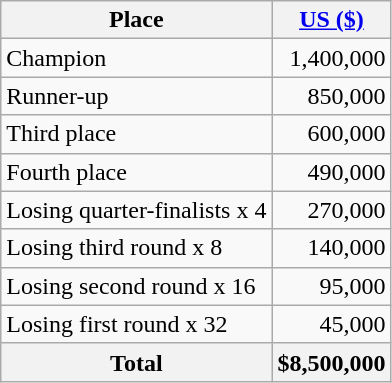<table class="wikitable">
<tr>
<th>Place</th>
<th><a href='#'>US ($)</a></th>
</tr>
<tr>
<td>Champion</td>
<td align=right>1,400,000</td>
</tr>
<tr>
<td>Runner-up</td>
<td align=right>850,000</td>
</tr>
<tr>
<td>Third place</td>
<td align=right>600,000</td>
</tr>
<tr>
<td>Fourth place</td>
<td align=right>490,000</td>
</tr>
<tr>
<td>Losing quarter-finalists x 4</td>
<td align=right>270,000</td>
</tr>
<tr>
<td>Losing third round x 8</td>
<td align=right>140,000</td>
</tr>
<tr>
<td>Losing second round x 16</td>
<td align=right>95,000</td>
</tr>
<tr>
<td>Losing first round x 32</td>
<td align=right>45,000</td>
</tr>
<tr>
<th>Total</th>
<th>$8,500,000</th>
</tr>
</table>
